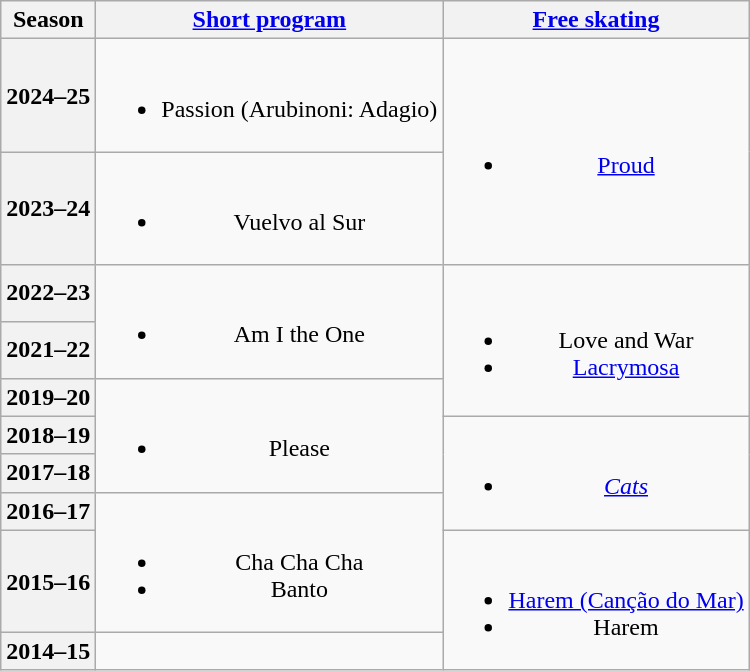<table class=wikitable style=text-align:center>
<tr>
<th>Season</th>
<th><a href='#'>Short program</a></th>
<th><a href='#'>Free skating</a></th>
</tr>
<tr>
<th>2024–25 <br> </th>
<td><br><ul><li>Passion (Arubinoni: Adagio) <br></li></ul></td>
<td rowspan=2><br><ul><li><a href='#'>Proud</a> <br> </li></ul></td>
</tr>
<tr>
<th>2023–24 <br> </th>
<td><br><ul><li>Vuelvo al Sur <br> </li></ul></td>
</tr>
<tr>
<th>2022–23 <br> </th>
<td rowspan=2><br><ul><li>Am I the One <br></li></ul></td>
<td rowspan="3"><br><ul><li>Love and War <br></li><li><a href='#'>Lacrymosa</a> <br></li></ul></td>
</tr>
<tr>
<th>2021–22</th>
</tr>
<tr>
<th>2019–20 <br> </th>
<td rowspan="3"><br><ul><li>Please <br></li></ul></td>
</tr>
<tr>
<th>2018–19 <br> </th>
<td rowspan="3"><br><ul><li><em><a href='#'>Cats</a></em> <br></li></ul></td>
</tr>
<tr>
<th>2017–18 <br> </th>
</tr>
<tr>
<th>2016–17 <br> </th>
<td rowspan="2"><br><ul><li>Cha Cha Cha</li><li>Banto <br></li></ul></td>
</tr>
<tr>
<th>2015–16 <br> </th>
<td rowspan="2"><br><ul><li><a href='#'>Harem (Canção do Mar)</a> <br></li><li>Harem <br></li></ul></td>
</tr>
<tr>
<th>2014–15</th>
<td></td>
</tr>
</table>
